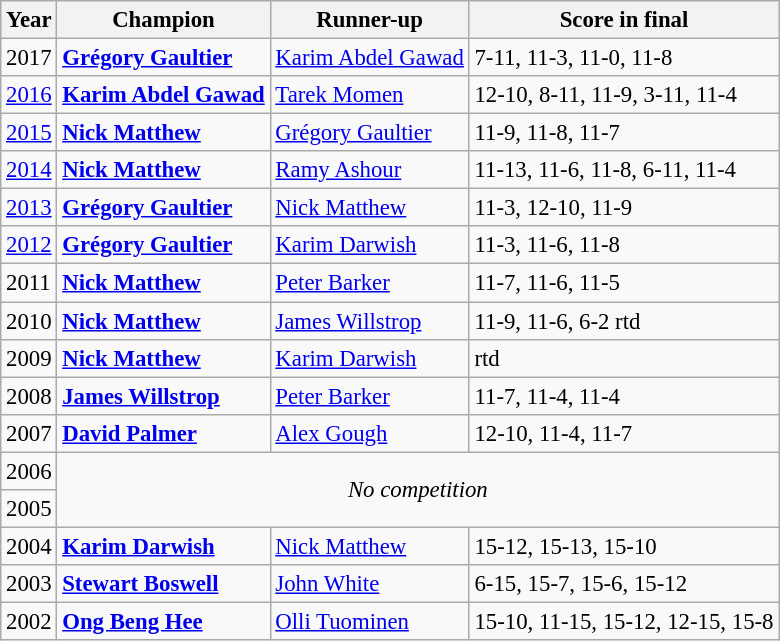<table class="wikitable" style="font-size: 95%;">
<tr>
<th>Year</th>
<th>Champion</th>
<th>Runner-up</th>
<th>Score in final</th>
</tr>
<tr>
<td>2017</td>
<td> <strong><a href='#'>Grégory Gaultier</a></strong></td>
<td> <a href='#'>Karim Abdel Gawad</a></td>
<td>7-11, 11-3, 11-0, 11-8</td>
</tr>
<tr>
<td><a href='#'>2016</a></td>
<td> <strong><a href='#'>Karim Abdel Gawad</a></strong></td>
<td> <a href='#'>Tarek Momen</a></td>
<td>12-10, 8-11, 11-9, 3-11, 11-4</td>
</tr>
<tr>
<td><a href='#'>2015</a></td>
<td> <strong><a href='#'>Nick Matthew</a></strong></td>
<td> <a href='#'>Grégory Gaultier</a></td>
<td>11-9, 11-8, 11-7</td>
</tr>
<tr>
<td><a href='#'>2014</a></td>
<td> <strong><a href='#'>Nick Matthew</a></strong></td>
<td> <a href='#'>Ramy Ashour</a></td>
<td>11-13, 11-6, 11-8, 6-11, 11-4</td>
</tr>
<tr>
<td><a href='#'>2013</a></td>
<td> <strong><a href='#'>Grégory Gaultier</a></strong></td>
<td> <a href='#'>Nick Matthew</a></td>
<td>11-3, 12-10, 11-9</td>
</tr>
<tr>
<td><a href='#'>2012</a></td>
<td> <strong><a href='#'>Grégory Gaultier</a></strong></td>
<td> <a href='#'>Karim Darwish</a></td>
<td>11-3, 11-6, 11-8</td>
</tr>
<tr>
<td>2011</td>
<td> <strong><a href='#'>Nick Matthew</a></strong></td>
<td> <a href='#'>Peter Barker</a></td>
<td>11-7, 11-6, 11-5</td>
</tr>
<tr>
<td>2010</td>
<td> <strong><a href='#'>Nick Matthew</a></strong></td>
<td> <a href='#'>James Willstrop</a></td>
<td>11-9, 11-6, 6-2 rtd</td>
</tr>
<tr>
<td>2009</td>
<td> <strong><a href='#'>Nick Matthew</a></strong></td>
<td> <a href='#'>Karim Darwish</a></td>
<td>rtd</td>
</tr>
<tr>
<td>2008</td>
<td> <strong><a href='#'>James Willstrop</a></strong></td>
<td> <a href='#'>Peter Barker</a></td>
<td>11-7, 11-4, 11-4</td>
</tr>
<tr>
<td>2007</td>
<td> <strong><a href='#'>David Palmer</a></strong></td>
<td> <a href='#'>Alex Gough</a></td>
<td>12-10, 11-4, 11-7</td>
</tr>
<tr>
<td>2006</td>
<td rowspan=2 colspan=3 align="center"><em>No competition</em></td>
</tr>
<tr>
<td>2005</td>
</tr>
<tr>
<td>2004</td>
<td> <strong><a href='#'>Karim Darwish</a></strong></td>
<td> <a href='#'>Nick Matthew</a></td>
<td>15-12, 15-13, 15-10</td>
</tr>
<tr>
<td>2003</td>
<td> <strong><a href='#'>Stewart Boswell</a></strong></td>
<td> <a href='#'>John White</a></td>
<td>6-15, 15-7, 15-6, 15-12</td>
</tr>
<tr>
<td>2002</td>
<td> <strong><a href='#'>Ong Beng Hee</a></strong></td>
<td> <a href='#'>Olli Tuominen</a></td>
<td>15-10, 11-15, 15-12, 12-15, 15-8</td>
</tr>
</table>
